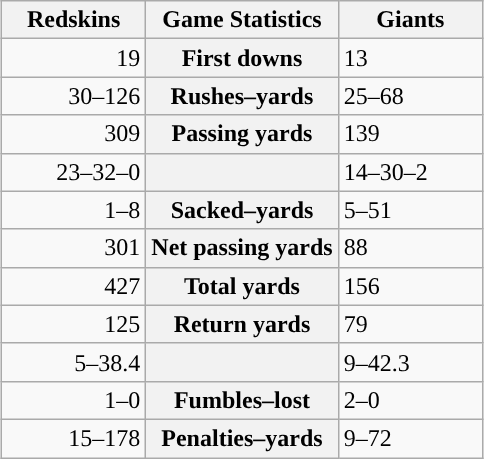<table class="wikitable" style="margin: 1em auto 1em auto">
<tr>
<th style="width:30%;">Redskins</th>
<th style="width:40%;">Game Statistics</th>
<th style="width:30%;">Giants</th>
</tr>
<tr>
<td style="text-align:right;">19</td>
<th>First downs</th>
<td>13</td>
</tr>
<tr>
<td style="text-align:right;">30–126</td>
<th>Rushes–yards</th>
<td>25–68</td>
</tr>
<tr>
<td style="text-align:right;">309</td>
<th>Passing yards</th>
<td>139</td>
</tr>
<tr>
<td style="text-align:right;">23–32–0</td>
<th></th>
<td>14–30–2</td>
</tr>
<tr>
<td style="text-align:right;">1–8</td>
<th>Sacked–yards</th>
<td>5–51</td>
</tr>
<tr>
<td style="text-align:right;">301</td>
<th>Net passing yards</th>
<td>88</td>
</tr>
<tr>
<td style="text-align:right;">427</td>
<th>Total yards</th>
<td>156</td>
</tr>
<tr>
<td style="text-align:right;">125</td>
<th>Return yards</th>
<td>79</td>
</tr>
<tr>
<td style="text-align:right;">5–38.4</td>
<th></th>
<td>9–42.3</td>
</tr>
<tr>
<td style="text-align:right;">1–0</td>
<th>Fumbles–lost</th>
<td>2–0</td>
</tr>
<tr>
<td style="text-align:right;">15–178</td>
<th>Penalties–yards</th>
<td>9–72</td>
</tr>
</table>
